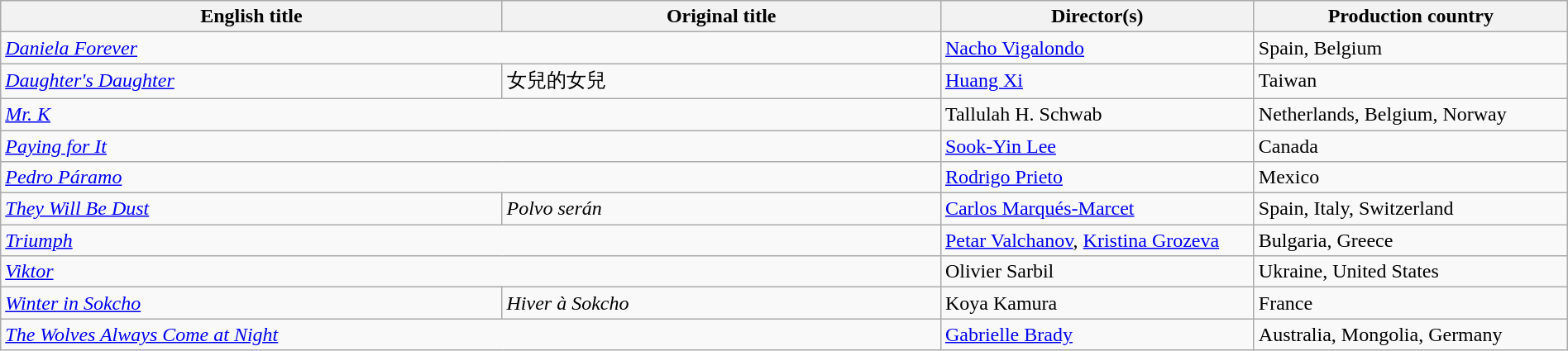<table class="sortable wikitable" width="100%" cellpadding="5">
<tr>
<th scope="col" width="32%">English title</th>
<th scope="col" width="28%">Original title</th>
<th scope="col" width="20%">Director(s)</th>
<th scope="col" width="20%">Production country</th>
</tr>
<tr>
<td colspan=2><em><a href='#'>Daniela Forever</a></em></td>
<td><a href='#'>Nacho Vigalondo</a></td>
<td>Spain, Belgium</td>
</tr>
<tr>
<td><em><a href='#'>Daughter's Daughter</a></em></td>
<td>女兒的女兒</td>
<td><a href='#'>Huang Xi</a></td>
<td>Taiwan</td>
</tr>
<tr>
<td colspan=2><em><a href='#'>Mr. K</a></em></td>
<td>Tallulah H. Schwab</td>
<td>Netherlands, Belgium, Norway</td>
</tr>
<tr>
<td colspan=2><em><a href='#'>Paying for It</a></em></td>
<td><a href='#'>Sook-Yin Lee</a></td>
<td>Canada</td>
</tr>
<tr>
<td colspan=2><em><a href='#'>Pedro Páramo</a></em></td>
<td><a href='#'>Rodrigo Prieto</a></td>
<td>Mexico</td>
</tr>
<tr>
<td><em><a href='#'>They Will Be Dust</a></em></td>
<td><em>Polvo serán</em></td>
<td><a href='#'>Carlos Marqués-Marcet</a></td>
<td>Spain, Italy, Switzerland</td>
</tr>
<tr>
<td colspan=2><em><a href='#'>Triumph</a></em></td>
<td><a href='#'>Petar Valchanov</a>, <a href='#'>Kristina Grozeva</a></td>
<td>Bulgaria, Greece</td>
</tr>
<tr>
<td colspan=2><em><a href='#'>Viktor</a></em></td>
<td>Olivier Sarbil</td>
<td>Ukraine, United States</td>
</tr>
<tr>
<td><em><a href='#'>Winter in Sokcho</a></em></td>
<td><em>Hiver à Sokcho</em></td>
<td>Koya Kamura</td>
<td>France</td>
</tr>
<tr>
<td colspan=2><em><a href='#'>The Wolves Always Come at Night</a></em></td>
<td><a href='#'>Gabrielle Brady</a></td>
<td>Australia, Mongolia, Germany</td>
</tr>
</table>
